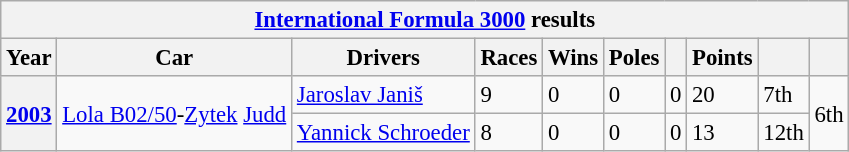<table class="wikitable" style="font-size:95%">
<tr>
<th colspan=10><a href='#'>International Formula 3000</a> results</th>
</tr>
<tr>
<th>Year</th>
<th>Car</th>
<th>Drivers</th>
<th>Races</th>
<th>Wins</th>
<th>Poles</th>
<th></th>
<th>Points</th>
<th></th>
<th></th>
</tr>
<tr>
<th rowspan=2><a href='#'>2003</a></th>
<td rowspan=2><a href='#'>Lola B02/50</a>-<a href='#'>Zytek</a> <a href='#'>Judd</a></td>
<td> <a href='#'>Jaroslav Janiš</a></td>
<td>9</td>
<td>0</td>
<td>0</td>
<td>0</td>
<td>20</td>
<td>7th</td>
<td rowspan=2>6th</td>
</tr>
<tr>
<td> <a href='#'>Yannick Schroeder</a></td>
<td>8</td>
<td>0</td>
<td>0</td>
<td>0</td>
<td>13</td>
<td>12th</td>
</tr>
</table>
